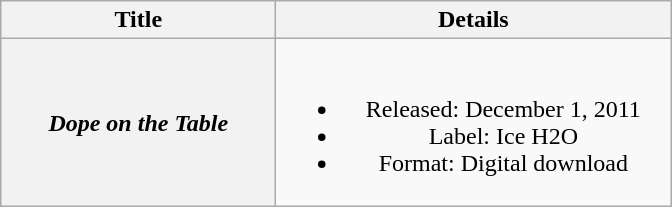<table class="wikitable plainrowheaders" style="text-align:center;">
<tr>
<th scope="col" style="width:11em;">Title</th>
<th scope="col" style="width:16em;">Details</th>
</tr>
<tr>
<th scope="row"><em>Dope on the Table</em></th>
<td><br><ul><li>Released: December 1, 2011</li><li>Label: Ice H2O</li><li>Format: Digital download</li></ul></td>
</tr>
</table>
